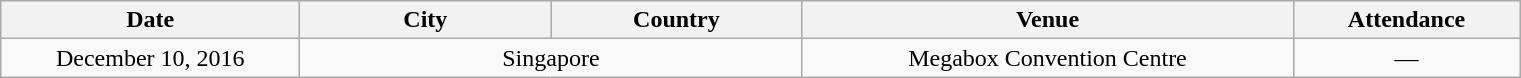<table class="wikitable" style="text-align:center;">
<tr>
<th scope="col" style="width:12em">Date</th>
<th scope="col" style="width:10em">City</th>
<th scope="col" style="width:10em">Country</th>
<th scope="col" style="width:20em">Venue</th>
<th scope="col" style="width:9em">Attendance</th>
</tr>
<tr>
<td>December 10, 2016</td>
<td colspan=2>Singapore</td>
<td>Megabox Convention Centre</td>
<td>—</td>
</tr>
</table>
